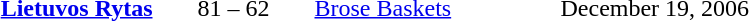<table style="text-align:center">
<tr>
<th width=160></th>
<th width=100></th>
<th width=160></th>
<th width=200></th>
</tr>
<tr>
<td align=right><strong><a href='#'>Lietuvos Rytas</a></strong> </td>
<td>81 – 62</td>
<td align=left> <a href='#'>Brose Baskets</a></td>
<td align=left>December 19, 2006</td>
</tr>
</table>
